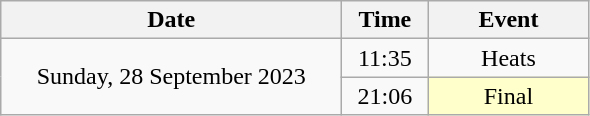<table class = "wikitable" style="text-align:center;">
<tr>
<th width=220>Date</th>
<th width=50>Time</th>
<th width=100>Event</th>
</tr>
<tr>
<td rowspan=2>Sunday, 28 September 2023</td>
<td>11:35</td>
<td>Heats</td>
</tr>
<tr>
<td>21:06</td>
<td bgcolor=ffffcc>Final</td>
</tr>
</table>
